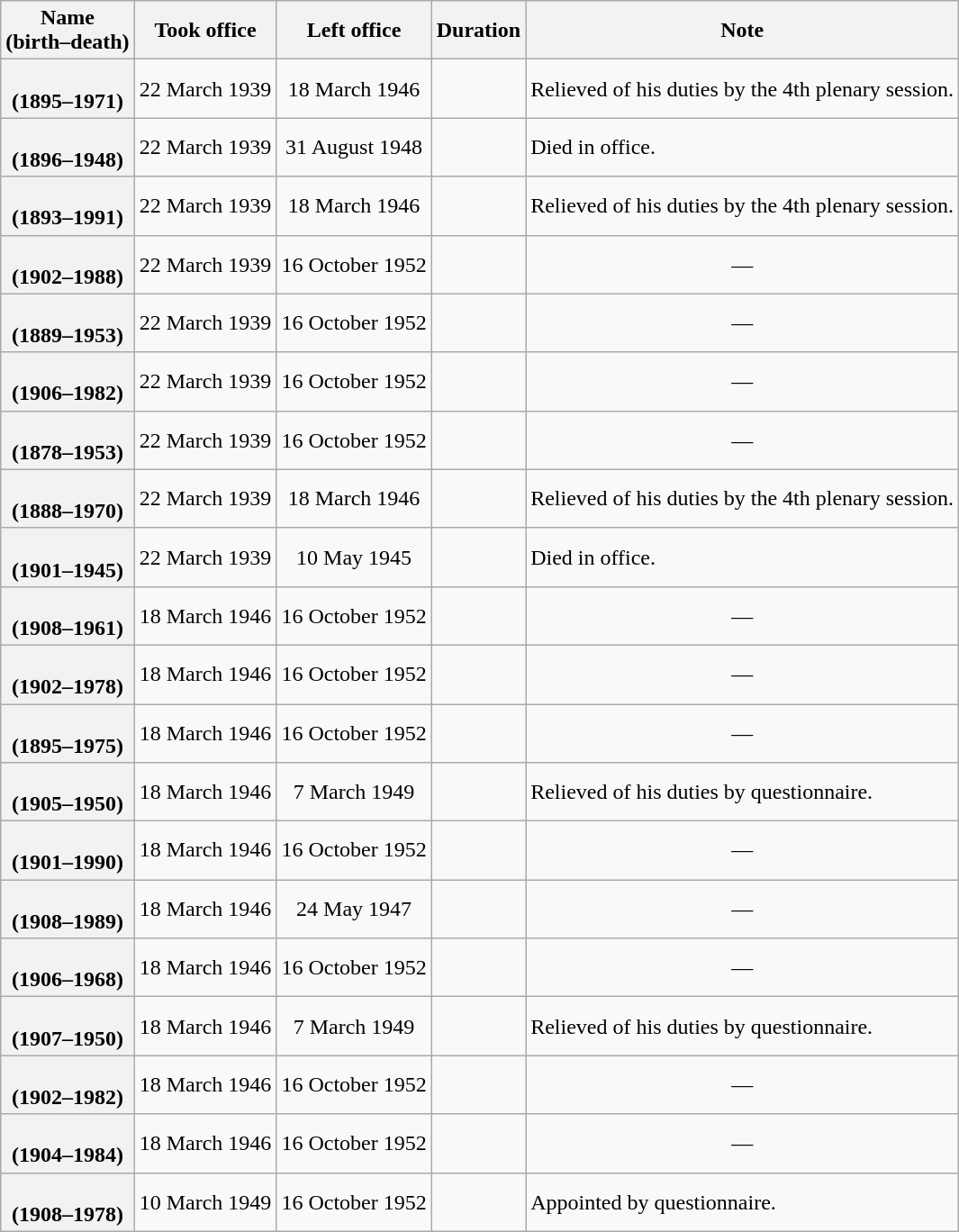<table class="wikitable plainrowheaders sortable" style="text-align:center;" border="1">
<tr>
<th scope="col">Name<br>(birth–death)</th>
<th scope="col">Took office</th>
<th scope="col">Left office</th>
<th scope="col">Duration</th>
<th scope="col">Note</th>
</tr>
<tr>
<th scope="row"><br>(1895–1971)</th>
<td>22 March 1939</td>
<td>18 March 1946</td>
<td></td>
<td align="left ">Relieved of his duties by the 4th plenary session.</td>
</tr>
<tr>
<th scope="row"><br>(1896–1948)</th>
<td>22 March 1939</td>
<td>31 August 1948</td>
<td></td>
<td align="left">Died in office.</td>
</tr>
<tr>
<th scope="row"><br>(1893–1991)</th>
<td>22 March 1939</td>
<td>18 March 1946</td>
<td></td>
<td align="left ">Relieved of his duties by the 4th plenary session.</td>
</tr>
<tr>
<th scope="row"><br>(1902–1988)</th>
<td>22 March 1939</td>
<td>16 October 1952</td>
<td></td>
<td>—</td>
</tr>
<tr>
<th scope="row"><br>(1889–1953)</th>
<td>22 March 1939</td>
<td>16 October 1952</td>
<td></td>
<td>—</td>
</tr>
<tr>
<th scope="row"><br>(1906–1982)</th>
<td>22 March 1939</td>
<td>16 October 1952</td>
<td></td>
<td>—</td>
</tr>
<tr>
<th scope="row"><br>(1878–1953)</th>
<td>22 March 1939</td>
<td>16 October 1952</td>
<td></td>
<td>—</td>
</tr>
<tr>
<th scope="row"><br>(1888–1970)</th>
<td>22 March 1939</td>
<td>18 March 1946</td>
<td></td>
<td align="left ">Relieved of his duties by the 4th plenary session.</td>
</tr>
<tr>
<th scope="row"><br>(1901–1945)</th>
<td>22 March 1939</td>
<td>10 May 1945</td>
<td></td>
<td align="left">Died in office.</td>
</tr>
<tr>
<th scope="row"><br>(1908–1961)</th>
<td>18 March 1946</td>
<td>16 October 1952</td>
<td></td>
<td>—</td>
</tr>
<tr>
<th scope="row"><br>(1902–1978)</th>
<td>18 March 1946</td>
<td>16 October 1952</td>
<td></td>
<td>—</td>
</tr>
<tr>
<th scope="row"><br>(1895–1975)</th>
<td>18 March 1946</td>
<td>16 October 1952</td>
<td></td>
<td>—</td>
</tr>
<tr>
<th scope="row"><br>(1905–1950)</th>
<td>18 March 1946</td>
<td>7 March 1949</td>
<td></td>
<td align="left">Relieved of his duties by questionnaire.</td>
</tr>
<tr>
<th scope="row"><br>(1901–1990)</th>
<td>18 March 1946</td>
<td>16 October 1952</td>
<td></td>
<td>—</td>
</tr>
<tr>
<th scope="row"><br>(1908–1989)</th>
<td>18 March 1946</td>
<td>24 May 1947</td>
<td></td>
<td>—</td>
</tr>
<tr>
<th scope="row"><br>(1906–1968)</th>
<td>18 March 1946</td>
<td>16 October 1952</td>
<td></td>
<td>—</td>
</tr>
<tr>
<th scope="row"><br>(1907–1950)</th>
<td>18 March 1946</td>
<td>7 March 1949</td>
<td></td>
<td align="left">Relieved of his duties by questionnaire.</td>
</tr>
<tr>
<th scope="row"><br>(1902–1982)</th>
<td>18 March 1946</td>
<td>16 October 1952</td>
<td></td>
<td>—</td>
</tr>
<tr>
<th scope="row"><br>(1904–1984)</th>
<td>18 March 1946</td>
<td>16 October 1952</td>
<td></td>
<td>—</td>
</tr>
<tr>
<th scope="row"><br>(1908–1978)</th>
<td>10 March 1949</td>
<td>16 October 1952</td>
<td></td>
<td align="left">Appointed by questionnaire.</td>
</tr>
</table>
